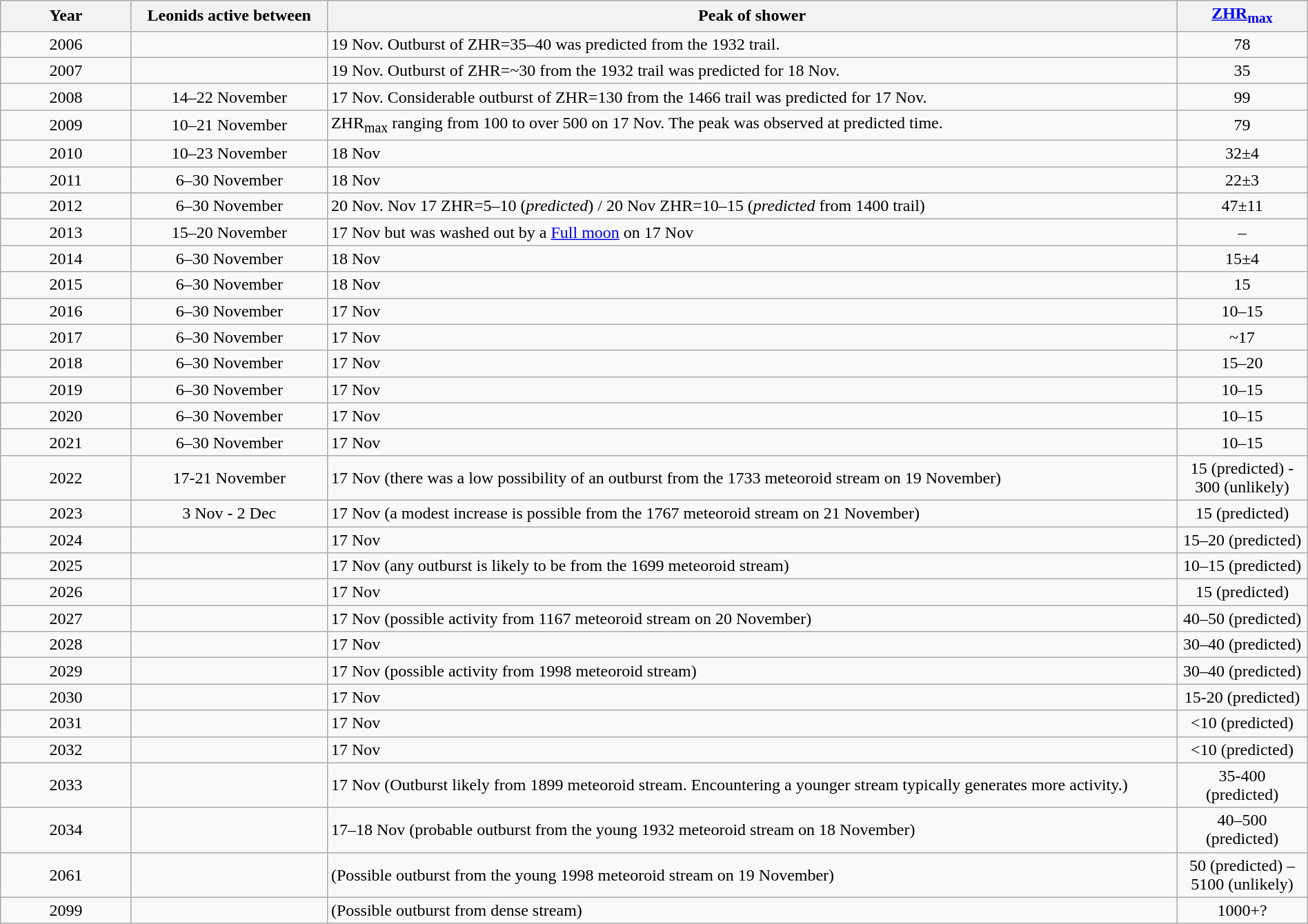<table style="margin:auto;" | class="wikitable">
<tr>
<th width="10%">Year</th>
<th width="15%">Leonids active between</th>
<th width="65%">Peak of shower</th>
<th width="10%"><a href='#'>ZHR<sub>max</sub></a></th>
</tr>
<tr>
<td align="center">2006</td>
<td align="center"></td>
<td>19 Nov. Outburst of ZHR=35–40 was predicted from the 1932 trail.</td>
<td align="center">78</td>
</tr>
<tr>
<td align="center">2007</td>
<td align="center"></td>
<td>19 Nov. Outburst of ZHR=~30 from the 1932 trail was predicted for 18 Nov.</td>
<td align="center">35</td>
</tr>
<tr>
<td align="center">2008</td>
<td align="center">14–22 November</td>
<td>17 Nov. Considerable outburst of ZHR=130 from the 1466 trail was predicted for 17 Nov.</td>
<td align="center">99</td>
</tr>
<tr>
<td align="center">2009</td>
<td align="center">10–21 November</td>
<td>ZHR<sub>max</sub> ranging from 100 to over 500 on 17 Nov. The peak was observed at predicted time.</td>
<td align="center">79</td>
</tr>
<tr>
<td align="center">2010</td>
<td align="center">10–23 November</td>
<td>18 Nov</td>
<td align="center">32±4</td>
</tr>
<tr>
<td align="center">2011</td>
<td align="center">6–30 November</td>
<td>18 Nov</td>
<td align="center">22±3</td>
</tr>
<tr>
<td align="center">2012</td>
<td align="center">6–30 November</td>
<td>20 Nov. Nov 17 ZHR=5–10 (<em>predicted</em>) / 20 Nov ZHR=10–15 (<em>predicted</em> from 1400 trail)</td>
<td align="center">47±11</td>
</tr>
<tr>
<td align="center">2013</td>
<td align="center">15–20 November</td>
<td>17 Nov but was washed out by a <a href='#'>Full moon</a> on 17 Nov</td>
<td align="center">–</td>
</tr>
<tr>
<td align="center">2014</td>
<td align="center">6–30 November</td>
<td>18 Nov</td>
<td align="center">15±4</td>
</tr>
<tr>
<td align="center">2015</td>
<td align="center">6–30 November</td>
<td>18 Nov</td>
<td align="center">15</td>
</tr>
<tr>
<td align="center">2016</td>
<td align="center">6–30 November</td>
<td>17 Nov</td>
<td align="center">10–15</td>
</tr>
<tr>
<td align="center">2017</td>
<td align="center">6–30 November</td>
<td>17 Nov</td>
<td align="center">~17</td>
</tr>
<tr>
<td align="center">2018</td>
<td align="center">6–30 November</td>
<td>17 Nov</td>
<td align="center">15–20</td>
</tr>
<tr>
<td align="center">2019</td>
<td align="center">6–30 November</td>
<td>17 Nov</td>
<td align="center">10–15</td>
</tr>
<tr>
<td align="center">2020</td>
<td align="center">6–30 November</td>
<td>17 Nov</td>
<td align="center">10–15</td>
</tr>
<tr>
<td align="center">2021</td>
<td align="center">6–30 November</td>
<td>17 Nov</td>
<td align="center">10–15</td>
</tr>
<tr>
<td align="center">2022</td>
<td align="center">17-21 November</td>
<td>17 Nov (there was a low possibility of an outburst from the 1733 meteoroid stream on 19 November)</td>
<td align="center">15 (predicted) - 300 (unlikely)</td>
</tr>
<tr>
<td align="center">2023</td>
<td align="center">3 Nov - 2 Dec</td>
<td>17 Nov (a modest increase is possible from the 1767 meteoroid stream on 21 November)</td>
<td align="center">15 (predicted)</td>
</tr>
<tr>
<td align="center">2024</td>
<td align="center"></td>
<td>17 Nov</td>
<td align="center">15–20 (predicted)</td>
</tr>
<tr>
<td align="center">2025</td>
<td align="center"></td>
<td>17 Nov (any outburst is likely to be from the 1699 meteoroid stream)</td>
<td align="center">10–15 (predicted)</td>
</tr>
<tr>
<td align="center">2026</td>
<td align="center"></td>
<td>17 Nov</td>
<td align="center">15 (predicted)</td>
</tr>
<tr>
<td align="center">2027</td>
<td align="center"></td>
<td>17 Nov (possible activity from 1167 meteoroid stream on 20 November)</td>
<td align="center">40–50 (predicted)</td>
</tr>
<tr>
<td align="center">2028</td>
<td align="center"></td>
<td>17 Nov</td>
<td align="center">30–40 (predicted)</td>
</tr>
<tr>
<td align="center">2029</td>
<td align="center"></td>
<td>17 Nov (possible activity from 1998 meteoroid stream)</td>
<td align="center">30–40 (predicted)</td>
</tr>
<tr>
<td align="center">2030</td>
<td align="center"></td>
<td>17 Nov</td>
<td align="center">15-20 (predicted)</td>
</tr>
<tr>
<td align="center">2031</td>
<td align="center"></td>
<td>17 Nov</td>
<td align="center"><10 (predicted)</td>
</tr>
<tr>
<td align="center">2032</td>
<td align="center"></td>
<td>17 Nov</td>
<td align="center"><10 (predicted)</td>
</tr>
<tr>
<td align="center">2033</td>
<td align="center"></td>
<td>17 Nov (Outburst likely from 1899 meteoroid stream. Encountering a younger stream typically generates more activity.)</td>
<td align="center">35-400 (predicted)</td>
</tr>
<tr>
<td align="center">2034</td>
<td align="center"></td>
<td>17–18 Nov (probable outburst from the young 1932 meteoroid stream on 18 November)</td>
<td align="center">40–500 (predicted)</td>
</tr>
<tr>
<td align="center">2061</td>
<td align="center"></td>
<td>(Possible outburst from the young 1998 meteoroid stream on 19 November)</td>
<td align="center">50 (predicted) – 5100 (unlikely)</td>
</tr>
<tr>
<td align="center">2099</td>
<td align="center"></td>
<td>(Possible outburst from dense stream)</td>
<td align="center">1000+?</td>
</tr>
</table>
